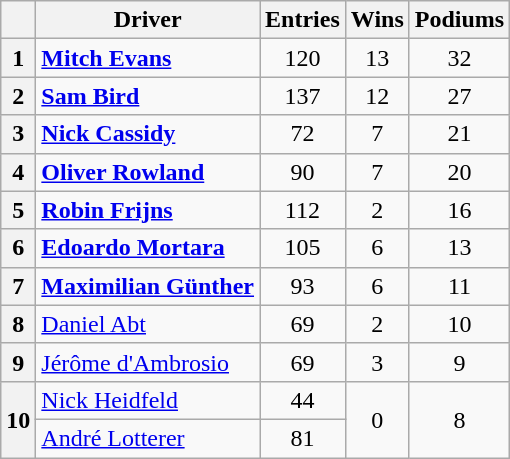<table class="wikitable" style="text-align:center">
<tr>
<th></th>
<th>Driver</th>
<th>Entries</th>
<th>Wins</th>
<th>Podiums</th>
</tr>
<tr>
<th>1</th>
<td align="left"> <strong><a href='#'>Mitch Evans</a></strong></td>
<td>120</td>
<td>13</td>
<td>32</td>
</tr>
<tr>
<th>2</th>
<td align=left> <strong><a href='#'>Sam Bird</a></strong></td>
<td>137</td>
<td>12</td>
<td>27</td>
</tr>
<tr>
<th>3</th>
<td align="left"> <strong><a href='#'>Nick Cassidy</a></strong></td>
<td>72</td>
<td>7</td>
<td>21</td>
</tr>
<tr>
<th>4</th>
<td align=left> <strong><a href='#'>Oliver Rowland</a></strong></td>
<td>90</td>
<td>7</td>
<td>20</td>
</tr>
<tr>
<th>5</th>
<td align="left"> <strong><a href='#'>Robin Frijns</a></strong></td>
<td>112</td>
<td>2</td>
<td>16</td>
</tr>
<tr>
<th>6</th>
<td align=left> <strong><a href='#'>Edoardo Mortara</a></strong></td>
<td>105</td>
<td>6</td>
<td>13</td>
</tr>
<tr>
<th>7</th>
<td align="left"> <strong><a href='#'>Maximilian Günther</a></strong></td>
<td>93</td>
<td>6</td>
<td>11</td>
</tr>
<tr>
<th>8</th>
<td align=left> <a href='#'>Daniel Abt</a></td>
<td>69</td>
<td>2</td>
<td>10</td>
</tr>
<tr>
<th>9</th>
<td align=left> <a href='#'>Jérôme d'Ambrosio</a></td>
<td>69</td>
<td>3</td>
<td>9</td>
</tr>
<tr>
<th rowspan=2>10</th>
<td align=left> <a href='#'>Nick Heidfeld</a></td>
<td>44</td>
<td rowspan=2>0</td>
<td rowspan=2>8</td>
</tr>
<tr>
<td align="left"> <a href='#'>André Lotterer</a></td>
<td>81</td>
</tr>
</table>
